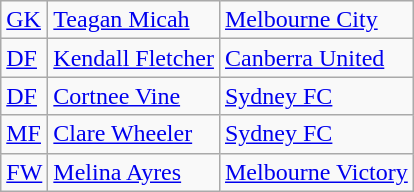<table class="wikitable">
<tr>
<td><a href='#'>GK</a></td>
<td> <a href='#'>Teagan Micah</a></td>
<td><a href='#'>Melbourne City</a></td>
</tr>
<tr>
<td><a href='#'>DF</a></td>
<td> <a href='#'>Kendall Fletcher</a></td>
<td><a href='#'>Canberra United</a></td>
</tr>
<tr>
<td><a href='#'>DF</a></td>
<td> <a href='#'>Cortnee Vine</a></td>
<td><a href='#'>Sydney FC</a></td>
</tr>
<tr>
<td><a href='#'>MF</a></td>
<td> <a href='#'>Clare Wheeler</a></td>
<td><a href='#'>Sydney FC</a></td>
</tr>
<tr>
<td><a href='#'>FW</a></td>
<td> <a href='#'>Melina Ayres</a></td>
<td><a href='#'>Melbourne Victory</a></td>
</tr>
</table>
